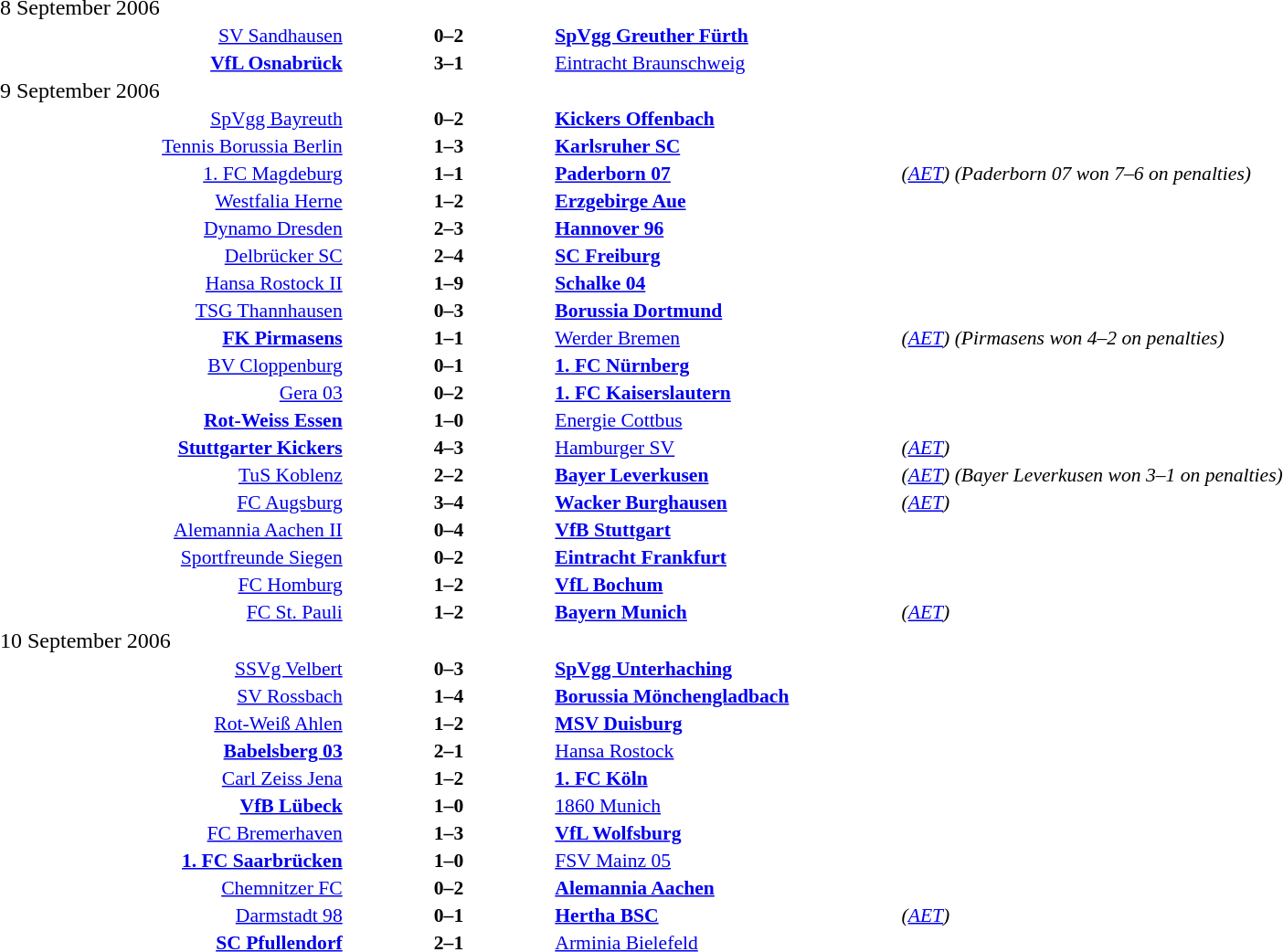<table width=100% cellspacing=1>
<tr>
<th width=20%></th>
<th width=12%></th>
<th width=20%></th>
<th></th>
</tr>
<tr>
<td>8 September 2006</td>
</tr>
<tr style=font-size:90%>
<td align=right><a href='#'>SV Sandhausen</a></td>
<td align=center><strong>0–2</strong></td>
<td><strong><a href='#'>SpVgg Greuther Fürth</a></strong></td>
</tr>
<tr style=font-size:90%>
<td align=right><strong><a href='#'>VfL Osnabrück</a></strong></td>
<td align=center><strong>3–1</strong></td>
<td><a href='#'>Eintracht Braunschweig</a></td>
</tr>
<tr>
<td>9 September 2006</td>
</tr>
<tr style=font-size:90%>
<td align=right><a href='#'>SpVgg Bayreuth</a></td>
<td align=center><strong>0–2</strong></td>
<td><strong><a href='#'>Kickers Offenbach</a></strong></td>
</tr>
<tr style=font-size:90%>
<td align=right><a href='#'>Tennis Borussia Berlin</a></td>
<td align=center><strong>1–3</strong></td>
<td><strong><a href='#'>Karlsruher SC</a></strong></td>
</tr>
<tr style=font-size:90%>
<td align=right><a href='#'>1. FC Magdeburg</a></td>
<td align=center><strong>1–1</strong></td>
<td><strong><a href='#'>Paderborn 07</a></strong></td>
<td><em>(<a href='#'>AET</a>) (Paderborn 07 won 7–6 on penalties)</em></td>
</tr>
<tr style=font-size:90%>
<td align=right><a href='#'>Westfalia Herne</a></td>
<td align=center><strong>1–2</strong></td>
<td><strong><a href='#'>Erzgebirge Aue</a></strong></td>
</tr>
<tr style=font-size:90%>
<td align=right><a href='#'>Dynamo Dresden</a></td>
<td align=center><strong>2–3</strong></td>
<td><strong><a href='#'>Hannover 96</a></strong></td>
</tr>
<tr style=font-size:90%>
<td align=right><a href='#'>Delbrücker SC</a></td>
<td align=center><strong>2–4</strong></td>
<td><strong><a href='#'>SC Freiburg</a></strong></td>
</tr>
<tr style=font-size:90%>
<td align=right><a href='#'>Hansa Rostock II</a></td>
<td align=center><strong>1–9</strong></td>
<td><strong><a href='#'>Schalke 04</a></strong></td>
</tr>
<tr style=font-size:90%>
<td align=right><a href='#'>TSG Thannhausen</a></td>
<td align=center><strong>0–3</strong></td>
<td><strong><a href='#'>Borussia Dortmund</a></strong></td>
</tr>
<tr style=font-size:90%>
<td align=right><strong><a href='#'>FK Pirmasens</a></strong></td>
<td align=center><strong>1–1</strong></td>
<td><a href='#'>Werder Bremen</a></td>
<td><em>(<a href='#'>AET</a>) (Pirmasens won 4–2 on penalties)</em></td>
</tr>
<tr style=font-size:90%>
<td align=right><a href='#'>BV Cloppenburg</a></td>
<td align=center><strong>0–1</strong></td>
<td><strong><a href='#'>1. FC Nürnberg</a></strong></td>
</tr>
<tr style=font-size:90%>
<td align=right><a href='#'>Gera 03</a></td>
<td align=center><strong>0–2</strong></td>
<td><strong><a href='#'>1. FC Kaiserslautern</a></strong></td>
</tr>
<tr style=font-size:90%>
<td align=right><strong><a href='#'>Rot-Weiss Essen</a></strong></td>
<td align=center><strong>1–0</strong></td>
<td><a href='#'>Energie Cottbus</a></td>
</tr>
<tr style=font-size:90%>
<td align=right><strong><a href='#'>Stuttgarter Kickers</a></strong></td>
<td align=center><strong>4–3</strong></td>
<td><a href='#'>Hamburger SV</a></td>
<td><em>(<a href='#'>AET</a>)</em></td>
</tr>
<tr style=font-size:90%>
<td align=right><a href='#'>TuS Koblenz</a></td>
<td align=center><strong>2–2</strong></td>
<td><strong><a href='#'>Bayer Leverkusen</a></strong></td>
<td><em>(<a href='#'>AET</a>) (Bayer Leverkusen won 3–1 on penalties)</em></td>
</tr>
<tr style=font-size:90%>
<td align=right><a href='#'>FC Augsburg</a></td>
<td align=center><strong>3–4</strong></td>
<td><strong><a href='#'>Wacker Burghausen</a></strong></td>
<td><em>(<a href='#'>AET</a>)</em></td>
</tr>
<tr style=font-size:90%>
<td align=right><a href='#'>Alemannia Aachen II</a></td>
<td align=center><strong>0–4</strong></td>
<td><strong><a href='#'>VfB Stuttgart</a></strong></td>
</tr>
<tr style=font-size:90%>
<td align=right><a href='#'>Sportfreunde Siegen</a></td>
<td align=center><strong>0–2</strong></td>
<td><strong><a href='#'>Eintracht Frankfurt</a></strong></td>
</tr>
<tr style=font-size:90%>
<td align=right><a href='#'>FC Homburg</a></td>
<td align=center><strong>1–2</strong></td>
<td><strong><a href='#'>VfL Bochum</a></strong></td>
</tr>
<tr style=font-size:90%>
<td align=right><a href='#'>FC St. Pauli</a></td>
<td align=center><strong>1–2</strong></td>
<td><strong><a href='#'>Bayern Munich</a></strong></td>
<td><em>(<a href='#'>AET</a>)</em></td>
</tr>
<tr>
<td>10 September 2006</td>
</tr>
<tr style=font-size:90%>
<td align=right><a href='#'>SSVg Velbert</a></td>
<td align=center><strong>0–3</strong></td>
<td><strong><a href='#'>SpVgg Unterhaching</a></strong></td>
</tr>
<tr style=font-size:90%>
<td align=right><a href='#'>SV Rossbach</a></td>
<td align=center><strong>1–4</strong></td>
<td><strong><a href='#'>Borussia Mönchengladbach</a></strong></td>
</tr>
<tr style=font-size:90%>
<td align=right><a href='#'>Rot-Weiß Ahlen</a></td>
<td align=center><strong>1–2</strong></td>
<td><strong><a href='#'>MSV Duisburg</a></strong></td>
</tr>
<tr style=font-size:90%>
<td align=right><strong><a href='#'>Babelsberg 03</a></strong></td>
<td align=center><strong>2–1</strong></td>
<td><a href='#'>Hansa Rostock</a></td>
</tr>
<tr style=font-size:90%>
<td align=right><a href='#'>Carl Zeiss Jena</a></td>
<td align=center><strong>1–2</strong></td>
<td><strong><a href='#'>1. FC Köln</a></strong></td>
</tr>
<tr style=font-size:90%>
<td align=right><strong><a href='#'>VfB Lübeck</a></strong></td>
<td align=center><strong>1–0</strong></td>
<td><a href='#'>1860 Munich</a></td>
</tr>
<tr style=font-size:90%>
<td align=right><a href='#'>FC Bremerhaven</a></td>
<td align=center><strong>1–3</strong></td>
<td><strong><a href='#'>VfL Wolfsburg</a></strong></td>
</tr>
<tr style=font-size:90%>
<td align=right><strong><a href='#'>1. FC Saarbrücken</a></strong></td>
<td align=center><strong>1–0</strong></td>
<td><a href='#'>FSV Mainz 05</a></td>
</tr>
<tr style=font-size:90%>
<td align=right><a href='#'>Chemnitzer FC</a></td>
<td align=center><strong>0–2</strong></td>
<td><strong><a href='#'>Alemannia Aachen</a></strong></td>
</tr>
<tr style=font-size:90%>
<td align=right><a href='#'>Darmstadt 98</a></td>
<td align=center><strong>0–1</strong></td>
<td><strong><a href='#'>Hertha BSC</a></strong></td>
<td><em>(<a href='#'>AET</a>)</em></td>
</tr>
<tr style=font-size:90%>
<td align=right><strong><a href='#'>SC Pfullendorf</a></strong></td>
<td align=center><strong>2–1</strong></td>
<td><a href='#'>Arminia Bielefeld</a></td>
</tr>
</table>
